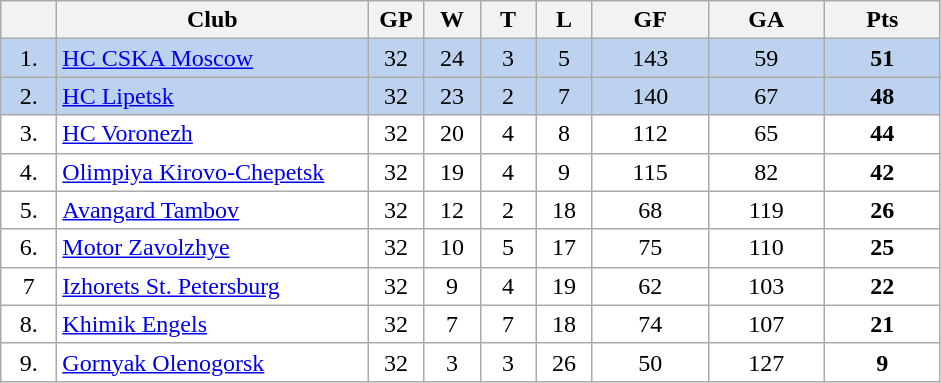<table class="wikitable">
<tr>
<th width="30"></th>
<th width="200">Club</th>
<th width="30">GP</th>
<th width="30">W</th>
<th width="30">T</th>
<th width="30">L</th>
<th width="70">GF</th>
<th width="70">GA</th>
<th width="70">Pts</th>
</tr>
<tr bgcolor="#BCD2EE" align="center">
<td>1.</td>
<td align="left"><a href='#'>HC CSKA Moscow</a></td>
<td>32</td>
<td>24</td>
<td>3</td>
<td>5</td>
<td>143</td>
<td>59</td>
<td><strong>51</strong></td>
</tr>
<tr bgcolor="#BCD2EE" align="center">
<td>2.</td>
<td align="left"><a href='#'>HC Lipetsk</a></td>
<td>32</td>
<td>23</td>
<td>2</td>
<td>7</td>
<td>140</td>
<td>67</td>
<td><strong>48</strong></td>
</tr>
<tr bgcolor="#FFFFFF" align="center">
<td>3.</td>
<td align="left"><a href='#'>HC Voronezh</a></td>
<td>32</td>
<td>20</td>
<td>4</td>
<td>8</td>
<td>112</td>
<td>65</td>
<td><strong>44</strong></td>
</tr>
<tr bgcolor="#FFFFFF" align="center">
<td>4.</td>
<td align="left"><a href='#'>Olimpiya Kirovo-Chepetsk</a></td>
<td>32</td>
<td>19</td>
<td>4</td>
<td>9</td>
<td>115</td>
<td>82</td>
<td><strong>42</strong></td>
</tr>
<tr bgcolor="#FFFFFF" align="center">
<td>5.</td>
<td align="left"><a href='#'>Avangard Tambov</a></td>
<td>32</td>
<td>12</td>
<td>2</td>
<td>18</td>
<td>68</td>
<td>119</td>
<td><strong>26</strong></td>
</tr>
<tr bgcolor="#FFFFFF" align="center">
<td>6.</td>
<td align="left"><a href='#'>Motor Zavolzhye</a></td>
<td>32</td>
<td>10</td>
<td>5</td>
<td>17</td>
<td>75</td>
<td>110</td>
<td><strong>25</strong></td>
</tr>
<tr bgcolor="#FFFFFF" align="center">
<td>7</td>
<td align="left"><a href='#'>Izhorets St. Petersburg</a></td>
<td>32</td>
<td>9</td>
<td>4</td>
<td>19</td>
<td>62</td>
<td>103</td>
<td><strong>22</strong></td>
</tr>
<tr bgcolor="#FFFFFF" align="center">
<td>8.</td>
<td align="left"><a href='#'>Khimik Engels</a></td>
<td>32</td>
<td>7</td>
<td>7</td>
<td>18</td>
<td>74</td>
<td>107</td>
<td><strong>21</strong></td>
</tr>
<tr bgcolor="#FFFFFF" align="center">
<td>9.</td>
<td align="left"><a href='#'>Gornyak Olenogorsk</a></td>
<td>32</td>
<td>3</td>
<td>3</td>
<td>26</td>
<td>50</td>
<td>127</td>
<td><strong>9</strong></td>
</tr>
</table>
